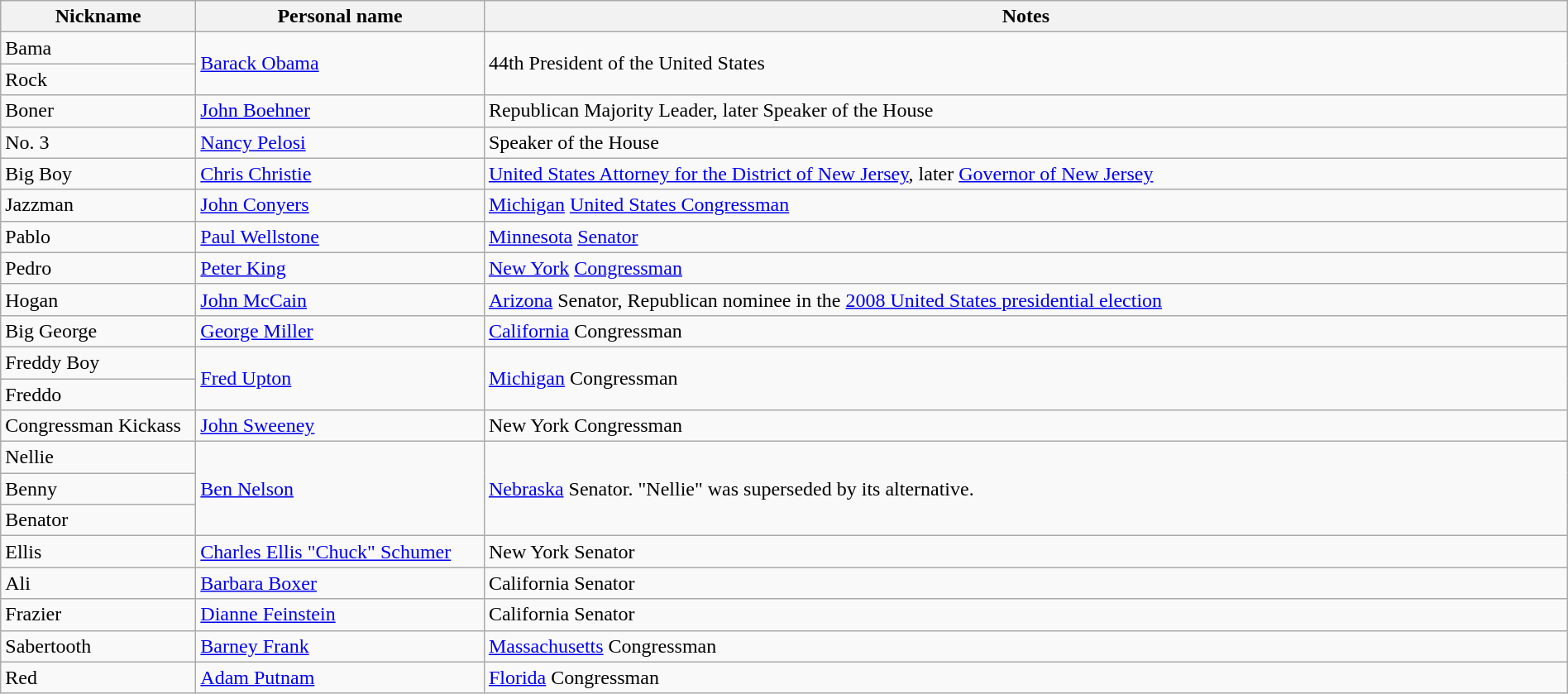<table class="wikitable" style="width:100%;">
<tr>
<th style="width:150px">Nickname</th>
<th style="width:225px">Personal name</th>
<th>Notes</th>
</tr>
<tr>
<td>Bama</td>
<td rowspan="2"><a href='#'>Barack Obama</a></td>
<td rowspan="2">44th President of the United States</td>
</tr>
<tr>
<td>Rock</td>
</tr>
<tr>
<td>Boner</td>
<td><a href='#'>John Boehner</a></td>
<td>Republican Majority Leader, later Speaker of the House</td>
</tr>
<tr>
<td>No. 3</td>
<td><a href='#'>Nancy Pelosi</a></td>
<td>Speaker of the House</td>
</tr>
<tr>
<td>Big Boy</td>
<td><a href='#'>Chris Christie</a></td>
<td><a href='#'>United States Attorney for the District of New Jersey</a>, later <a href='#'>Governor of New Jersey</a></td>
</tr>
<tr>
<td>Jazzman</td>
<td><a href='#'>John Conyers</a></td>
<td><a href='#'>Michigan</a> <a href='#'>United States Congressman</a></td>
</tr>
<tr>
<td>Pablo</td>
<td><a href='#'>Paul Wellstone</a></td>
<td><a href='#'>Minnesota</a> <a href='#'>Senator</a></td>
</tr>
<tr>
<td>Pedro</td>
<td><a href='#'>Peter King</a></td>
<td><a href='#'>New York</a> <a href='#'>Congressman</a></td>
</tr>
<tr>
<td>Hogan</td>
<td><a href='#'>John McCain</a></td>
<td><a href='#'>Arizona</a> Senator, Republican nominee in the <a href='#'>2008 United States presidential election</a></td>
</tr>
<tr>
<td>Big George</td>
<td><a href='#'>George Miller</a></td>
<td><a href='#'>California</a> Congressman</td>
</tr>
<tr>
<td>Freddy Boy</td>
<td rowspan="2"><a href='#'>Fred Upton</a></td>
<td rowspan="2"><a href='#'>Michigan</a> Congressman</td>
</tr>
<tr>
<td>Freddo</td>
</tr>
<tr>
<td>Congressman Kickass</td>
<td><a href='#'>John Sweeney</a></td>
<td>New York Congressman</td>
</tr>
<tr>
<td>Nellie</td>
<td rowspan="3"><a href='#'>Ben Nelson</a></td>
<td rowspan="3"><a href='#'>Nebraska</a> Senator. "Nellie" was superseded by its alternative.</td>
</tr>
<tr>
<td>Benny</td>
</tr>
<tr>
<td>Benator</td>
</tr>
<tr>
<td>Ellis</td>
<td><a href='#'>Charles Ellis "Chuck" Schumer</a></td>
<td>New York Senator</td>
</tr>
<tr>
<td>Ali</td>
<td><a href='#'>Barbara Boxer</a></td>
<td>California Senator</td>
</tr>
<tr>
<td>Frazier</td>
<td><a href='#'>Dianne Feinstein</a></td>
<td>California Senator</td>
</tr>
<tr>
<td>Sabertooth</td>
<td><a href='#'>Barney Frank</a></td>
<td><a href='#'>Massachusetts</a> Congressman</td>
</tr>
<tr>
<td>Red</td>
<td><a href='#'>Adam Putnam</a></td>
<td><a href='#'>Florida</a> Congressman</td>
</tr>
</table>
